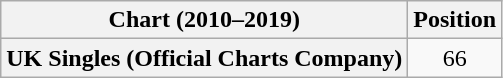<table class="wikitable plainrowheaders" style="text-align:center">
<tr>
<th scope="col">Chart (2010–2019)</th>
<th scope="col">Position</th>
</tr>
<tr>
<th scope="row">UK Singles (Official Charts Company)</th>
<td>66</td>
</tr>
</table>
